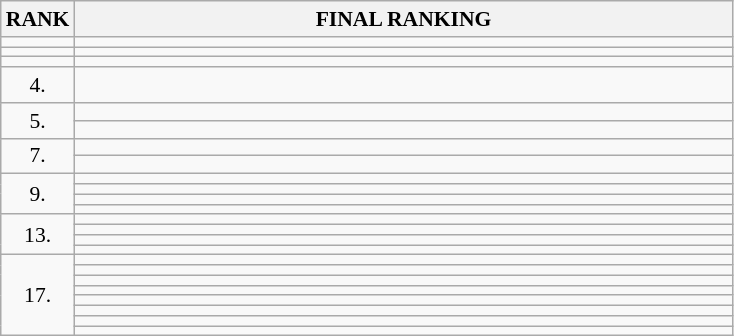<table class="wikitable" style="border-collapse: collapse; font-size: 90%;">
<tr>
<th>RANK</th>
<th style="width: 30em">FINAL RANKING</th>
</tr>
<tr>
<td align="center"></td>
<td></td>
</tr>
<tr>
<td align="center"></td>
<td></td>
</tr>
<tr>
<td align="center"></td>
<td></td>
</tr>
<tr>
<td align="center">4.</td>
<td></td>
</tr>
<tr>
<td rowspan=2 align="center">5.</td>
<td></td>
</tr>
<tr>
<td></td>
</tr>
<tr>
<td rowspan=2 align="center">7.</td>
<td></td>
</tr>
<tr>
<td></td>
</tr>
<tr>
<td rowspan=4 align="center">9.</td>
<td></td>
</tr>
<tr>
<td></td>
</tr>
<tr>
<td></td>
</tr>
<tr>
<td></td>
</tr>
<tr>
<td rowspan=4 align="center">13.</td>
<td></td>
</tr>
<tr>
<td></td>
</tr>
<tr>
<td></td>
</tr>
<tr>
<td></td>
</tr>
<tr>
<td rowspan=8 align="center">17.</td>
<td></td>
</tr>
<tr>
<td></td>
</tr>
<tr>
<td></td>
</tr>
<tr>
<td></td>
</tr>
<tr>
<td></td>
</tr>
<tr>
<td></td>
</tr>
<tr>
<td></td>
</tr>
<tr>
<td></td>
</tr>
</table>
